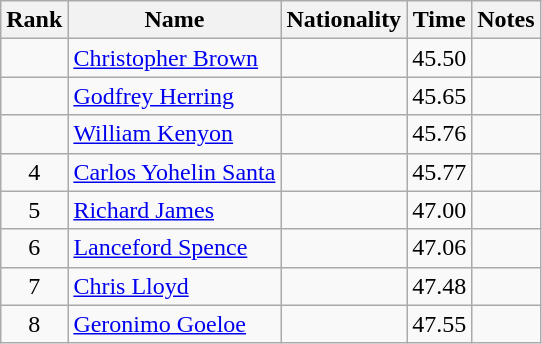<table class="wikitable sortable" style="text-align:center">
<tr>
<th>Rank</th>
<th>Name</th>
<th>Nationality</th>
<th>Time</th>
<th>Notes</th>
</tr>
<tr>
<td align=center></td>
<td align=left><a href='#'>Christopher Brown</a></td>
<td align=left></td>
<td>45.50</td>
<td></td>
</tr>
<tr>
<td align=center></td>
<td align=left><a href='#'>Godfrey Herring</a></td>
<td align=left></td>
<td>45.65</td>
<td></td>
</tr>
<tr>
<td align=center></td>
<td align=left><a href='#'>William Kenyon</a></td>
<td align=left></td>
<td>45.76</td>
<td></td>
</tr>
<tr>
<td align=center>4</td>
<td align=left><a href='#'>Carlos Yohelin Santa</a></td>
<td align=left></td>
<td>45.77</td>
<td></td>
</tr>
<tr>
<td align=center>5</td>
<td align=left><a href='#'>Richard James</a></td>
<td align=left></td>
<td>47.00</td>
<td></td>
</tr>
<tr>
<td align=center>6</td>
<td align=left><a href='#'>Lanceford Spence</a></td>
<td align=left></td>
<td>47.06</td>
<td></td>
</tr>
<tr>
<td align=center>7</td>
<td align=left><a href='#'>Chris Lloyd</a></td>
<td align=left></td>
<td>47.48</td>
<td></td>
</tr>
<tr>
<td align=center>8</td>
<td align=left><a href='#'>Geronimo Goeloe</a></td>
<td align=left></td>
<td>47.55</td>
<td></td>
</tr>
</table>
